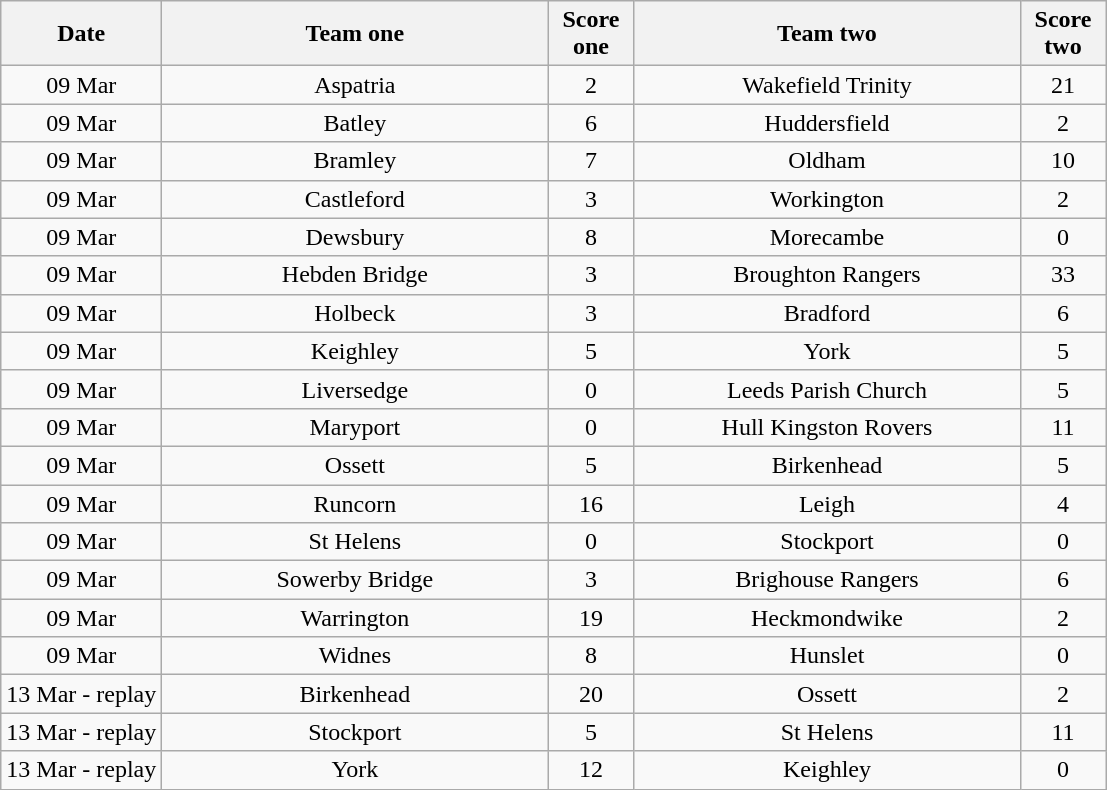<table class="wikitable" style="text-align: center">
<tr>
<th width=100>Date</th>
<th width=250>Team one</th>
<th width=50>Score one</th>
<th width=250>Team two</th>
<th width=50>Score two</th>
</tr>
<tr>
<td>09 Mar</td>
<td>Aspatria</td>
<td>2</td>
<td>Wakefield Trinity</td>
<td>21</td>
</tr>
<tr>
<td>09 Mar</td>
<td>Batley</td>
<td>6</td>
<td>Huddersfield</td>
<td>2</td>
</tr>
<tr>
<td>09 Mar</td>
<td>Bramley</td>
<td>7</td>
<td>Oldham</td>
<td>10</td>
</tr>
<tr>
<td>09 Mar</td>
<td>Castleford</td>
<td>3</td>
<td>Workington</td>
<td>2</td>
</tr>
<tr>
<td>09 Mar</td>
<td>Dewsbury</td>
<td>8</td>
<td>Morecambe</td>
<td>0</td>
</tr>
<tr>
<td>09 Mar</td>
<td>Hebden Bridge</td>
<td>3</td>
<td>Broughton Rangers</td>
<td>33</td>
</tr>
<tr>
<td>09 Mar</td>
<td>Holbeck</td>
<td>3</td>
<td>Bradford</td>
<td>6</td>
</tr>
<tr>
<td>09 Mar</td>
<td>Keighley</td>
<td>5</td>
<td>York</td>
<td>5</td>
</tr>
<tr>
<td>09 Mar</td>
<td>Liversedge</td>
<td>0</td>
<td>Leeds Parish Church</td>
<td>5</td>
</tr>
<tr>
<td>09 Mar</td>
<td>Maryport</td>
<td>0</td>
<td>Hull Kingston Rovers</td>
<td>11</td>
</tr>
<tr>
<td>09 Mar</td>
<td>Ossett</td>
<td>5</td>
<td>Birkenhead</td>
<td>5</td>
</tr>
<tr>
<td>09 Mar</td>
<td>Runcorn</td>
<td>16</td>
<td>Leigh</td>
<td>4</td>
</tr>
<tr>
<td>09 Mar</td>
<td>St Helens</td>
<td>0</td>
<td>Stockport</td>
<td>0</td>
</tr>
<tr>
<td>09 Mar</td>
<td>Sowerby Bridge</td>
<td>3</td>
<td>Brighouse Rangers</td>
<td>6</td>
</tr>
<tr>
<td>09 Mar</td>
<td>Warrington</td>
<td>19</td>
<td>Heckmondwike</td>
<td>2</td>
</tr>
<tr>
<td>09 Mar</td>
<td>Widnes</td>
<td>8</td>
<td>Hunslet</td>
<td>0</td>
</tr>
<tr>
<td>13 Mar - replay</td>
<td>Birkenhead</td>
<td>20</td>
<td>Ossett</td>
<td>2</td>
</tr>
<tr>
<td>13 Mar - replay</td>
<td>Stockport</td>
<td>5</td>
<td>St Helens</td>
<td>11</td>
</tr>
<tr>
<td>13 Mar - replay</td>
<td>York</td>
<td>12</td>
<td>Keighley</td>
<td>0</td>
</tr>
</table>
